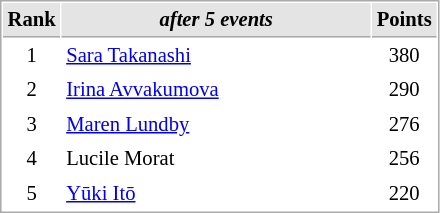<table cellspacing="1" cellpadding="3" style="border:1px solid #aaa; font-size:86%;">
<tr style="background:#e4e4e4;">
<th style="border-bottom:1px solid #aaa; width:10px;">Rank</th>
<th style="border-bottom:1px solid #aaa; width:200px;"><em>after 5 events</em></th>
<th style="border-bottom:1px solid #aaa; width:20px;">Points</th>
</tr>
<tr>
<td align=center>1</td>
<td> <a href='#'>Sara Takanashi</a></td>
<td align=center>380</td>
</tr>
<tr>
<td align=center>2</td>
<td> <a href='#'>Irina Avvakumova</a></td>
<td align=center>290</td>
</tr>
<tr>
<td align=center>3</td>
<td> <a href='#'>Maren Lundby</a></td>
<td align=center>276</td>
</tr>
<tr>
<td align=center>4</td>
<td> Lucile Morat</td>
<td align=center>256</td>
</tr>
<tr>
<td align=center>5</td>
<td> <a href='#'>Yūki Itō</a></td>
<td align=center>220</td>
</tr>
</table>
